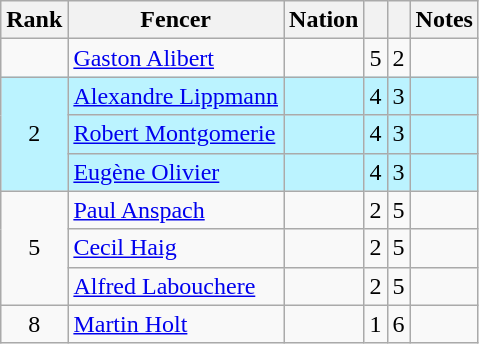<table class="wikitable sortable" style="text-align:center">
<tr>
<th>Rank</th>
<th>Fencer</th>
<th>Nation</th>
<th></th>
<th></th>
<th>Notes</th>
</tr>
<tr>
<td></td>
<td align=left><a href='#'>Gaston Alibert</a></td>
<td align=left></td>
<td>5</td>
<td>2</td>
<td></td>
</tr>
<tr bgcolor=bbf3ff>
<td rowspan=3>2</td>
<td align=left><a href='#'>Alexandre Lippmann</a></td>
<td align=left></td>
<td>4</td>
<td>3</td>
<td></td>
</tr>
<tr bgcolor=bbf3ff>
<td align=left><a href='#'>Robert Montgomerie</a></td>
<td align=left></td>
<td>4</td>
<td>3</td>
<td></td>
</tr>
<tr bgcolor=bbf3ff>
<td align=left><a href='#'>Eugène Olivier</a></td>
<td align=left></td>
<td>4</td>
<td>3</td>
<td></td>
</tr>
<tr>
<td rowspan=3>5</td>
<td align=left><a href='#'>Paul Anspach</a></td>
<td align=left></td>
<td>2</td>
<td>5</td>
<td></td>
</tr>
<tr>
<td align=left><a href='#'>Cecil Haig</a></td>
<td align=left></td>
<td>2</td>
<td>5</td>
<td></td>
</tr>
<tr>
<td align=left><a href='#'>Alfred Labouchere</a></td>
<td align=left></td>
<td>2</td>
<td>5</td>
<td></td>
</tr>
<tr>
<td>8</td>
<td align=left><a href='#'>Martin Holt</a></td>
<td align=left></td>
<td>1</td>
<td>6</td>
<td></td>
</tr>
</table>
